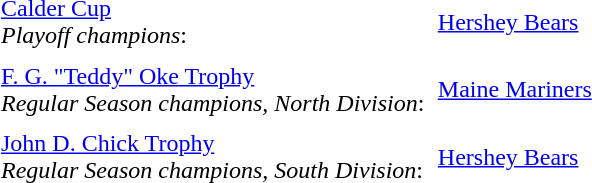<table cellpadding="3" cellspacing="3">
<tr>
<td><a href='#'>Calder Cup</a><br><em>Playoff champions</em>:</td>
<td><a href='#'>Hershey Bears</a></td>
</tr>
<tr>
<td><a href='#'>F. G. "Teddy" Oke Trophy</a><br><em>Regular Season champions, North Division</em>:</td>
<td><a href='#'>Maine Mariners</a></td>
</tr>
<tr>
<td><a href='#'>John D. Chick Trophy</a><br><em>Regular Season champions, South Division</em>:</td>
<td><a href='#'>Hershey Bears</a></td>
</tr>
</table>
